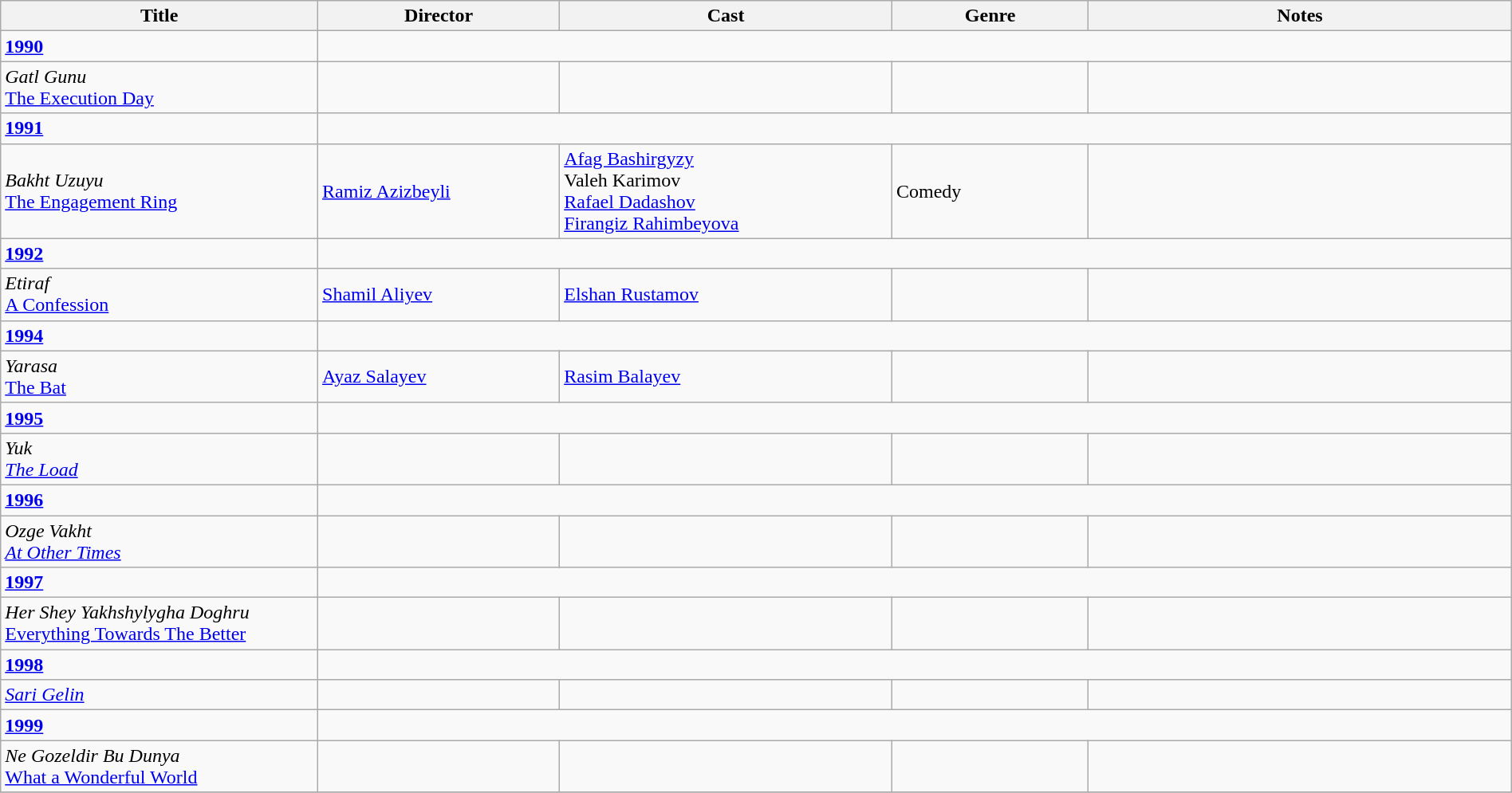<table class="wikitable" width= "100%">
<tr>
<th width=21%>Title</th>
<th width=16%>Director</th>
<th width=22%>Cast</th>
<th width=13%>Genre</th>
<th width=28%>Notes</th>
</tr>
<tr>
<td><strong><a href='#'>1990</a></strong></td>
</tr>
<tr>
<td><em>Gatl Gunu</em><br><a href='#'>The Execution Day</a></td>
<td></td>
<td></td>
<td></td>
<td></td>
</tr>
<tr>
<td><strong><a href='#'>1991</a></strong></td>
</tr>
<tr>
<td><em>Bakht Uzuyu</em><br><a href='#'>The Engagement Ring</a></td>
<td><a href='#'>Ramiz Azizbeyli</a></td>
<td><a href='#'>Afag Bashirgyzy</a><br>Valeh Karimov<br><a href='#'>Rafael Dadashov</a><br><a href='#'>Firangiz Rahimbeyova</a></td>
<td>Comedy</td>
<td></td>
</tr>
<tr>
<td><strong><a href='#'>1992</a></strong></td>
</tr>
<tr>
<td><em>Etiraf</em><br><a href='#'>A Confession</a></td>
<td><a href='#'>Shamil Aliyev</a></td>
<td><a href='#'>Elshan Rustamov</a></td>
<td></td>
<td></td>
</tr>
<tr>
<td><strong><a href='#'>1994</a></strong></td>
</tr>
<tr>
<td><em>Yarasa</em><br><a href='#'>The Bat</a></td>
<td><a href='#'>Ayaz Salayev</a></td>
<td><a href='#'>Rasim Balayev</a></td>
<td></td>
<td></td>
</tr>
<tr>
<td><strong><a href='#'>1995</a></strong></td>
</tr>
<tr>
<td><em>Yuk</em><br><em><a href='#'>The Load</a></em></td>
<td></td>
<td></td>
<td></td>
<td></td>
</tr>
<tr>
<td><strong><a href='#'>1996</a></strong></td>
</tr>
<tr>
<td><em>Ozge Vakht</em><br><em><a href='#'>At Other Times</a></em></td>
<td></td>
<td></td>
<td></td>
<td></td>
</tr>
<tr>
<td><strong><a href='#'>1997</a></strong></td>
</tr>
<tr>
<td><em>Her Shey Yakhshylygha Doghru</em><br><a href='#'>Everything Towards The Better</a></td>
<td></td>
<td></td>
<td></td>
<td></td>
</tr>
<tr>
<td><strong><a href='#'>1998</a></strong></td>
</tr>
<tr>
<td><em><a href='#'>Sari Gelin</a></em></td>
<td></td>
<td></td>
<td></td>
<td></td>
</tr>
<tr>
<td><strong><a href='#'>1999</a></strong></td>
</tr>
<tr>
<td><em>Ne Gozeldir Bu Dunya</em><br><a href='#'>What a Wonderful World</a></td>
<td></td>
<td></td>
<td></td>
<td></td>
</tr>
<tr>
</tr>
</table>
